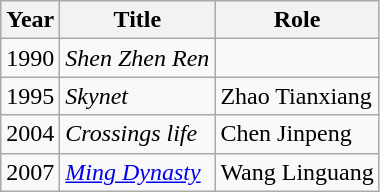<table class="wikitable">
<tr>
<th>Year</th>
<th>Title</th>
<th>Role</th>
</tr>
<tr>
<td>1990</td>
<td><em>Shen Zhen Ren</em></td>
<td></td>
</tr>
<tr>
<td>1995</td>
<td><em>Skynet</em></td>
<td>Zhao Tianxiang</td>
</tr>
<tr>
<td>2004</td>
<td><em>Crossings life</em></td>
<td>Chen Jinpeng</td>
</tr>
<tr>
<td>2007</td>
<td><em><a href='#'>Ming Dynasty</a></em></td>
<td>Wang Linguang</td>
</tr>
</table>
